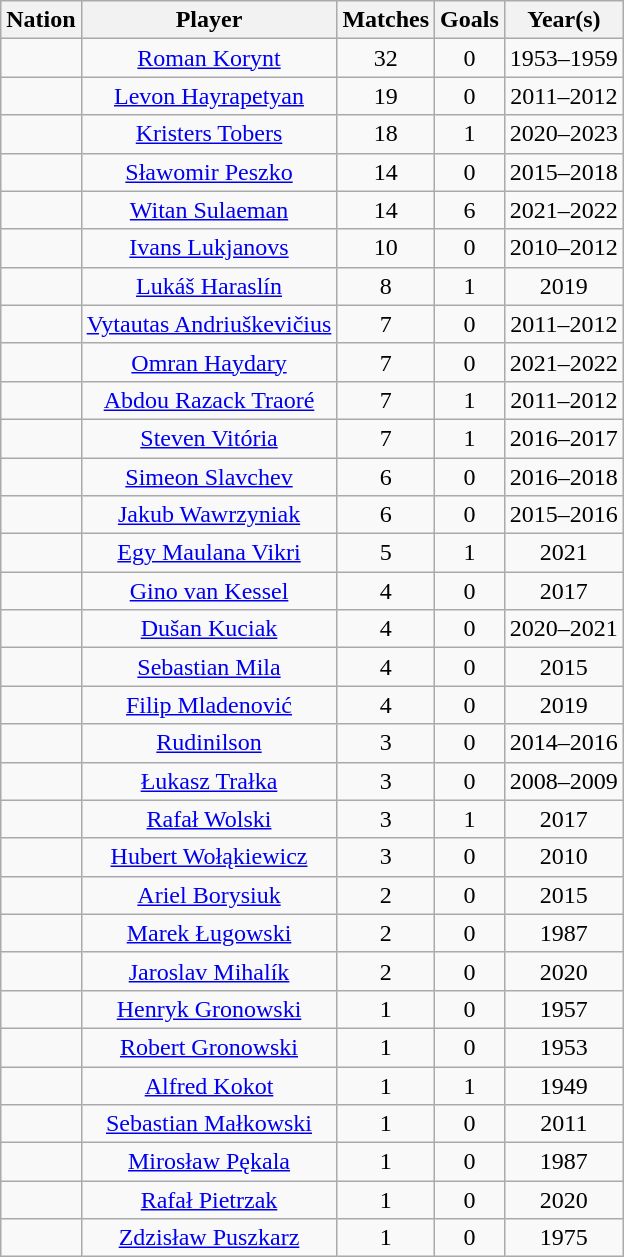<table class="wikitable" style="text-align: center">
<tr>
<th>Nation</th>
<th>Player</th>
<th>Matches</th>
<th>Goals</th>
<th>Year(s)</th>
</tr>
<tr>
<td></td>
<td><a href='#'>Roman Korynt</a></td>
<td>32</td>
<td>0</td>
<td>1953–1959</td>
</tr>
<tr>
<td></td>
<td><a href='#'>Levon Hayrapetyan</a></td>
<td>19</td>
<td>0</td>
<td>2011–2012</td>
</tr>
<tr>
<td></td>
<td><a href='#'>Kristers Tobers</a></td>
<td>18</td>
<td>1</td>
<td>2020–2023</td>
</tr>
<tr>
<td></td>
<td><a href='#'>Sławomir Peszko</a></td>
<td>14</td>
<td>0</td>
<td>2015–2018</td>
</tr>
<tr>
<td></td>
<td><a href='#'>Witan Sulaeman</a></td>
<td>14</td>
<td>6</td>
<td>2021–2022</td>
</tr>
<tr>
<td></td>
<td><a href='#'>Ivans Lukjanovs</a></td>
<td>10</td>
<td>0</td>
<td>2010–2012</td>
</tr>
<tr>
<td></td>
<td><a href='#'>Lukáš Haraslín</a></td>
<td>8</td>
<td>1</td>
<td>2019</td>
</tr>
<tr>
<td></td>
<td><a href='#'>Vytautas Andriuškevičius</a></td>
<td>7</td>
<td>0</td>
<td>2011–2012</td>
</tr>
<tr>
<td></td>
<td><a href='#'>Omran Haydary</a></td>
<td>7</td>
<td>0</td>
<td>2021–2022</td>
</tr>
<tr>
<td></td>
<td><a href='#'>Abdou Razack Traoré</a></td>
<td>7</td>
<td>1</td>
<td>2011–2012</td>
</tr>
<tr>
<td></td>
<td><a href='#'>Steven Vitória</a></td>
<td>7</td>
<td>1</td>
<td>2016–2017</td>
</tr>
<tr>
<td></td>
<td><a href='#'>Simeon Slavchev</a></td>
<td>6</td>
<td>0</td>
<td>2016–2018</td>
</tr>
<tr>
<td></td>
<td><a href='#'>Jakub Wawrzyniak</a></td>
<td>6</td>
<td>0</td>
<td>2015–2016</td>
</tr>
<tr>
<td></td>
<td><a href='#'>Egy Maulana Vikri</a></td>
<td>5</td>
<td>1</td>
<td>2021</td>
</tr>
<tr>
<td></td>
<td><a href='#'>Gino van Kessel</a></td>
<td>4</td>
<td>0</td>
<td>2017</td>
</tr>
<tr>
<td></td>
<td><a href='#'>Dušan Kuciak</a></td>
<td>4</td>
<td>0</td>
<td>2020–2021</td>
</tr>
<tr>
<td></td>
<td><a href='#'>Sebastian Mila</a></td>
<td>4</td>
<td>0</td>
<td>2015</td>
</tr>
<tr>
<td></td>
<td><a href='#'>Filip Mladenović</a></td>
<td>4</td>
<td>0</td>
<td>2019</td>
</tr>
<tr>
<td></td>
<td><a href='#'>Rudinilson</a></td>
<td>3</td>
<td>0</td>
<td>2014–2016</td>
</tr>
<tr>
<td></td>
<td><a href='#'>Łukasz Trałka</a></td>
<td>3</td>
<td>0</td>
<td>2008–2009</td>
</tr>
<tr>
<td></td>
<td><a href='#'>Rafał Wolski</a></td>
<td>3</td>
<td>1</td>
<td>2017</td>
</tr>
<tr>
<td></td>
<td><a href='#'>Hubert Wołąkiewicz</a></td>
<td>3</td>
<td>0</td>
<td>2010</td>
</tr>
<tr>
<td></td>
<td><a href='#'>Ariel Borysiuk</a></td>
<td>2</td>
<td>0</td>
<td>2015</td>
</tr>
<tr>
<td></td>
<td><a href='#'>Marek Ługowski</a></td>
<td>2</td>
<td>0</td>
<td>1987</td>
</tr>
<tr>
<td></td>
<td><a href='#'>Jaroslav Mihalík</a></td>
<td>2</td>
<td>0</td>
<td>2020</td>
</tr>
<tr>
<td></td>
<td><a href='#'>Henryk Gronowski</a></td>
<td>1</td>
<td>0</td>
<td>1957</td>
</tr>
<tr>
<td></td>
<td><a href='#'>Robert Gronowski</a></td>
<td>1</td>
<td>0</td>
<td>1953</td>
</tr>
<tr>
<td></td>
<td><a href='#'>Alfred Kokot</a></td>
<td>1</td>
<td>1</td>
<td>1949</td>
</tr>
<tr>
<td></td>
<td><a href='#'>Sebastian Małkowski</a></td>
<td>1</td>
<td>0</td>
<td>2011</td>
</tr>
<tr>
<td></td>
<td><a href='#'>Mirosław Pękala</a></td>
<td>1</td>
<td>0</td>
<td>1987</td>
</tr>
<tr>
<td></td>
<td><a href='#'>Rafał Pietrzak</a></td>
<td>1</td>
<td>0</td>
<td>2020</td>
</tr>
<tr>
<td></td>
<td><a href='#'>Zdzisław Puszkarz</a></td>
<td>1</td>
<td>0</td>
<td>1975</td>
</tr>
</table>
